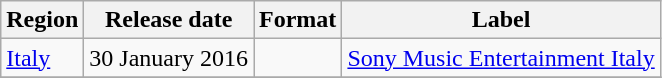<table class="wikitable">
<tr>
<th>Region</th>
<th>Release date</th>
<th>Format</th>
<th>Label</th>
</tr>
<tr>
<td><a href='#'>Italy</a></td>
<td>30 January 2016</td>
<td></td>
<td><a href='#'>Sony Music Entertainment Italy</a></td>
</tr>
<tr>
</tr>
</table>
